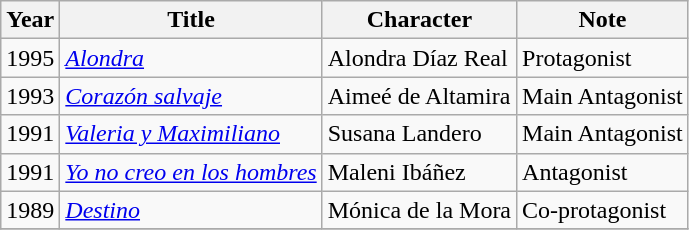<table class="wikitable">
<tr>
<th>Year</th>
<th>Title</th>
<th>Character</th>
<th>Note</th>
</tr>
<tr>
<td>1995</td>
<td><em><a href='#'>Alondra</a></em></td>
<td>Alondra  Díaz Real</td>
<td>Protagonist</td>
</tr>
<tr>
<td>1993</td>
<td><em><a href='#'>Corazón salvaje</a></em></td>
<td>Aimeé de Altamira</td>
<td>Main Antagonist</td>
</tr>
<tr>
<td>1991</td>
<td><em><a href='#'>Valeria y Maximiliano</a></em></td>
<td>Susana Landero</td>
<td>Main Antagonist</td>
</tr>
<tr>
<td>1991</td>
<td><em><a href='#'>Yo no creo en los hombres</a></em></td>
<td>Maleni Ibáñez</td>
<td>Antagonist</td>
</tr>
<tr>
<td>1989</td>
<td><em><a href='#'>Destino</a></em></td>
<td>Mónica  de la Mora</td>
<td>Co-protagonist</td>
</tr>
<tr>
</tr>
</table>
